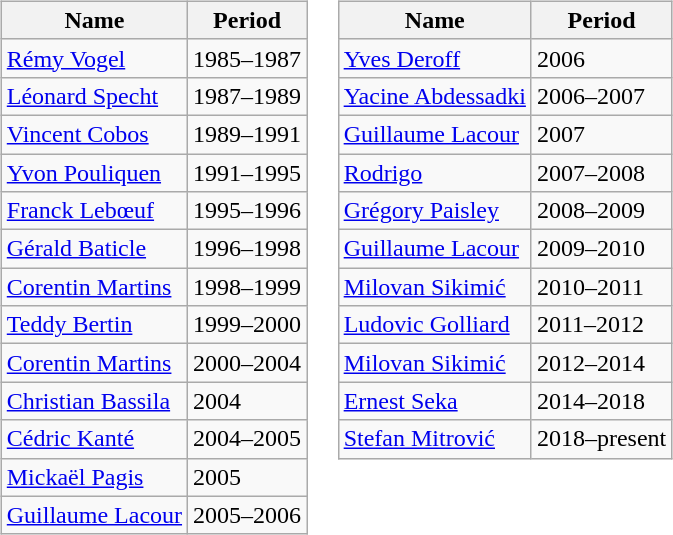<table>
<tr valign="top">
<td><br><table class="wikitable alternance">
<tr>
<th>Name</th>
<th>Period</th>
</tr>
<tr>
<td> <a href='#'>Rémy Vogel</a></td>
<td>1985–1987</td>
</tr>
<tr>
<td> <a href='#'>Léonard Specht</a></td>
<td>1987–1989</td>
</tr>
<tr>
<td> <a href='#'>Vincent Cobos</a></td>
<td>1989–1991</td>
</tr>
<tr>
<td> <a href='#'>Yvon Pouliquen</a></td>
<td>1991–1995</td>
</tr>
<tr>
<td> <a href='#'>Franck Lebœuf</a></td>
<td>1995–1996</td>
</tr>
<tr>
<td> <a href='#'>Gérald Baticle</a></td>
<td>1996–1998</td>
</tr>
<tr>
<td> <a href='#'>Corentin Martins</a></td>
<td>1998–1999</td>
</tr>
<tr>
<td> <a href='#'>Teddy Bertin</a></td>
<td>1999–2000</td>
</tr>
<tr>
<td> <a href='#'>Corentin Martins</a></td>
<td>2000–2004</td>
</tr>
<tr>
<td> <a href='#'>Christian Bassila</a></td>
<td>2004</td>
</tr>
<tr>
<td> <a href='#'>Cédric Kanté</a></td>
<td>2004–2005</td>
</tr>
<tr>
<td> <a href='#'>Mickaël Pagis</a></td>
<td>2005</td>
</tr>
<tr>
<td> <a href='#'>Guillaume Lacour</a></td>
<td>2005–2006</td>
</tr>
</table>
</td>
<td><br><table class="wikitable alternance">
<tr>
<th>Name</th>
<th>Period</th>
</tr>
<tr>
<td> <a href='#'>Yves Deroff</a></td>
<td>2006</td>
</tr>
<tr>
<td> <a href='#'>Yacine Abdessadki</a></td>
<td>2006–2007</td>
</tr>
<tr>
<td> <a href='#'>Guillaume Lacour</a></td>
<td>2007</td>
</tr>
<tr>
<td> <a href='#'>Rodrigo</a></td>
<td>2007–2008</td>
</tr>
<tr>
<td> <a href='#'>Grégory Paisley</a></td>
<td>2008–2009</td>
</tr>
<tr>
<td> <a href='#'>Guillaume Lacour</a></td>
<td>2009–2010</td>
</tr>
<tr>
<td> <a href='#'>Milovan Sikimić</a></td>
<td>2010–2011</td>
</tr>
<tr>
<td> <a href='#'>Ludovic Golliard</a></td>
<td>2011–2012</td>
</tr>
<tr>
<td> <a href='#'>Milovan Sikimić</a></td>
<td>2012–2014</td>
</tr>
<tr>
<td> <a href='#'>Ernest Seka</a></td>
<td>2014–2018</td>
</tr>
<tr>
<td> <a href='#'>Stefan Mitrović</a></td>
<td>2018–present</td>
</tr>
</table>
</td>
</tr>
</table>
